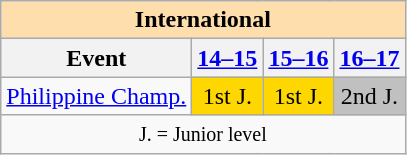<table class="wikitable" style="text-align:center">
<tr>
<th style="background-color: #ffdead; " colspan=4 align=center>International</th>
</tr>
<tr>
<th>Event</th>
<th><a href='#'>14–15</a></th>
<th><a href='#'>15–16</a></th>
<th><a href='#'>16–17</a></th>
</tr>
<tr>
<td align=left><a href='#'>Philippine Champ.</a></td>
<td bgcolor=gold>1st J.</td>
<td bgcolor=gold>1st J.</td>
<td bgcolor=silver>2nd J.</td>
</tr>
<tr>
<td colspan=4 align=center><small> J. = Junior level</small></td>
</tr>
</table>
